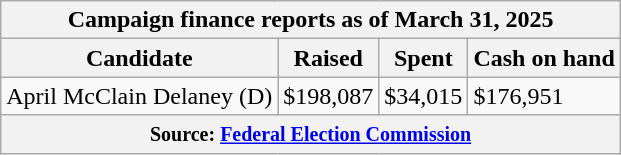<table class="wikitable sortable">
<tr>
<th colspan=4>Campaign finance reports as of March 31, 2025</th>
</tr>
<tr style="text-align:center;">
<th>Candidate</th>
<th>Raised</th>
<th>Spent</th>
<th>Cash on hand</th>
</tr>
<tr>
<td>April McClain Delaney (D)</td>
<td>$198,087</td>
<td>$34,015</td>
<td>$176,951</td>
</tr>
<tr>
<th colspan="4"><small>Source: <a href='#'>Federal Election Commission</a></small></th>
</tr>
</table>
